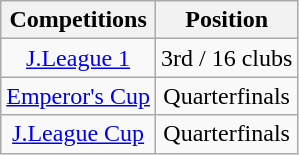<table class="wikitable" style="text-align:center;">
<tr>
<th>Competitions</th>
<th>Position</th>
</tr>
<tr>
<td><a href='#'>J.League 1</a></td>
<td>3rd / 16 clubs</td>
</tr>
<tr>
<td><a href='#'>Emperor's Cup</a></td>
<td>Quarterfinals</td>
</tr>
<tr>
<td><a href='#'>J.League Cup</a></td>
<td>Quarterfinals</td>
</tr>
</table>
